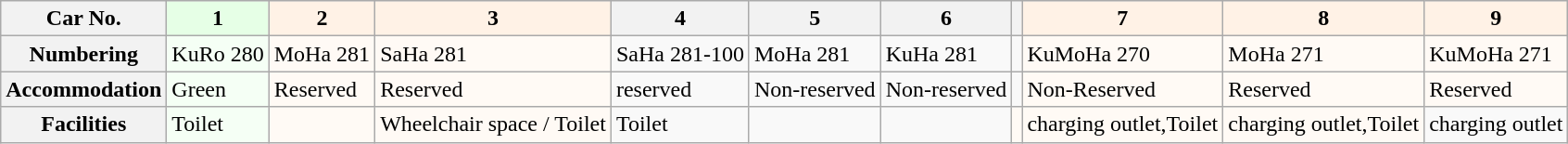<table class="wikitable">
<tr>
<th>Car No.</th>
<th style="background: #E6FFE6">1</th>
<th style="background: #FFF2E6">2</th>
<th style="background: #FFF2E6">3</th>
<th>4</th>
<th>5</th>
<th>6</th>
<th></th>
<th style="background: #FFF2E6">7</th>
<th style="background: #FFF2E6">8</th>
<th style="background: #FFF2E6">9</th>
</tr>
<tr>
<th>Numbering</th>
<td style="background: #F5FFF5">KuRo 280</td>
<td style="background: #FFFAF5">MoHa 281</td>
<td style="background: #FFFAF5">SaHa 281</td>
<td>SaHa 281-100</td>
<td>MoHa 281</td>
<td>KuHa 281</td>
<td></td>
<td style="background: #FFFAF5">KuMoHa 270</td>
<td style="background: #FFFAF5">MoHa 271</td>
<td style="background: #FFFAF5">KuMoHa 271</td>
</tr>
<tr>
<th>Accommodation</th>
<td style="background: #F5FFF5">Green</td>
<td style="background: #FFFAF5">Reserved</td>
<td style="background: #FFFAF5">Reserved</td>
<td>reserved</td>
<td>Non-reserved</td>
<td>Non-reserved</td>
<td></td>
<td style="background: #FFFAF5">Non-Reserved</td>
<td style="background: #FFFAF5">Reserved</td>
<td style="background: #FFFAF5">Reserved</td>
</tr>
<tr>
<th>Facilities</th>
<td style="background: #F5FFF5">Toilet</td>
<td style="background: #FFFAF5"></td>
<td style="background: #FFFAF5">Wheelchair space / Toilet</td>
<td>Toilet</td>
<td> </td>
<td></td>
<td style="background: #FFFAF5"></td>
<td style="background: #FFFAF5">charging outlet,Toilet</td>
<td style="background: #FFFAF5">charging outlet,Toilet</td>
<td>charging outlet</td>
</tr>
</table>
